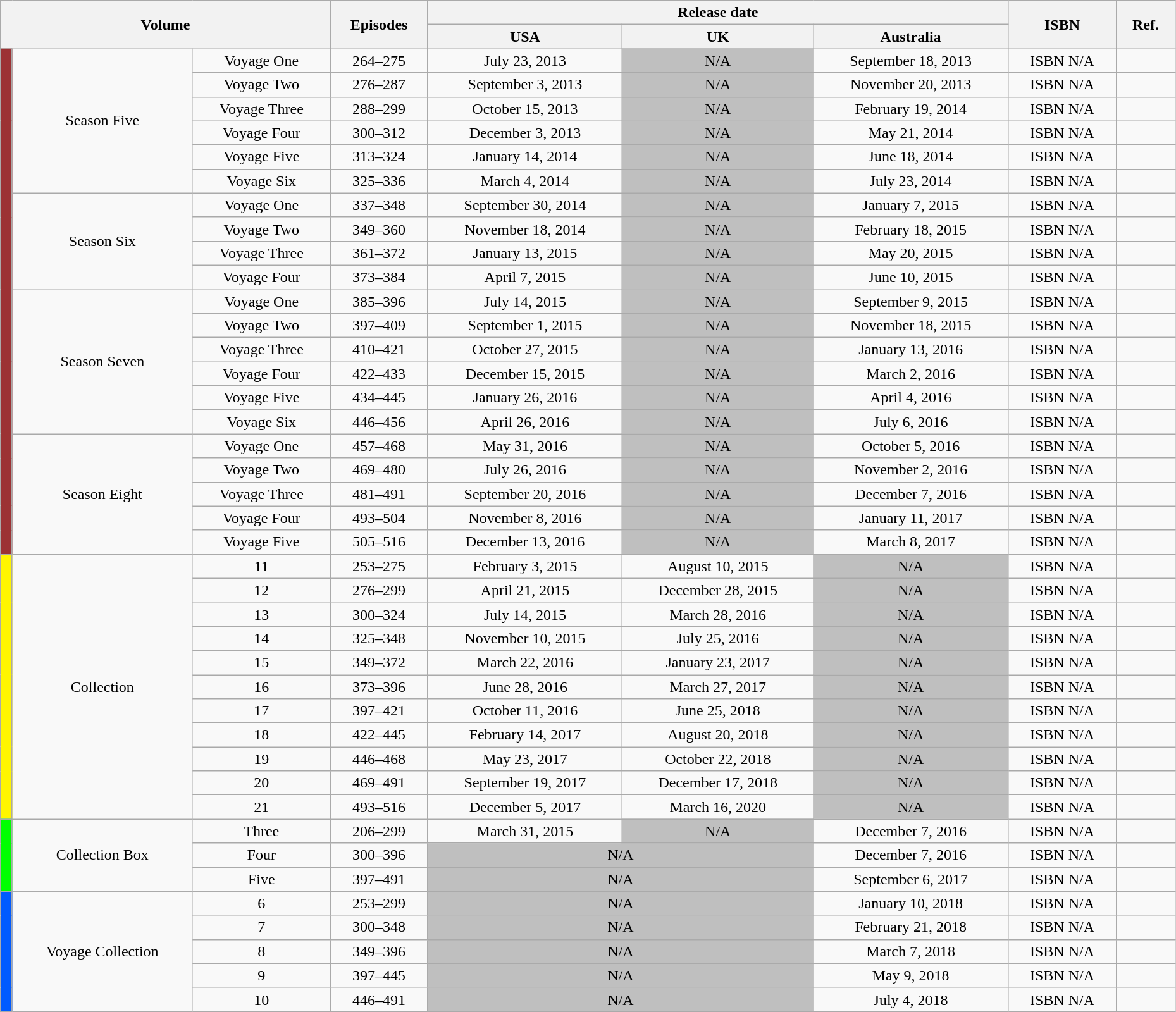<table class="wikitable" style="text-align: center; width: 98%;">
<tr>
<th colspan="3" rowspan="2">Volume</th>
<th rowspan="2">Episodes</th>
<th colspan="3">Release date</th>
<th rowspan="2">ISBN</th>
<th rowspan="2" style="width:5%;">Ref.</th>
</tr>
<tr>
<th>USA</th>
<th>UK</th>
<th>Australia</th>
</tr>
<tr>
<td rowspan="21" style="width:1%; background:#9C3234;"></td>
<td rowspan="6">Season Five</td>
<td>Voyage One</td>
<td>264–275</td>
<td>July 23, 2013</td>
<td style="background:#BFBFBF;">N/A</td>
<td>September 18, 2013</td>
<td>ISBN N/A</td>
<td></td>
</tr>
<tr>
<td>Voyage Two</td>
<td>276–287</td>
<td>September 3, 2013</td>
<td style="background:#BFBFBF;">N/A</td>
<td>November 20, 2013</td>
<td>ISBN N/A</td>
<td></td>
</tr>
<tr>
<td>Voyage Three</td>
<td>288–299</td>
<td>October 15, 2013</td>
<td style="background:#BFBFBF;">N/A</td>
<td>February 19, 2014</td>
<td>ISBN N/A</td>
<td></td>
</tr>
<tr>
<td>Voyage Four</td>
<td>300–312</td>
<td>December 3, 2013</td>
<td style="background:#BFBFBF;">N/A</td>
<td>May 21, 2014</td>
<td>ISBN N/A</td>
<td></td>
</tr>
<tr>
<td>Voyage Five</td>
<td>313–324</td>
<td>January 14, 2014</td>
<td style="background:#BFBFBF;">N/A</td>
<td>June 18, 2014</td>
<td>ISBN N/A</td>
<td></td>
</tr>
<tr>
<td>Voyage Six</td>
<td>325–336</td>
<td>March 4, 2014</td>
<td style="background:#BFBFBF;">N/A</td>
<td>July 23, 2014</td>
<td>ISBN N/A</td>
<td></td>
</tr>
<tr>
<td rowspan="4">Season Six</td>
<td>Voyage One</td>
<td>337–348</td>
<td>September 30, 2014</td>
<td style="background:#BFBFBF;">N/A</td>
<td>January 7, 2015</td>
<td>ISBN N/A</td>
<td></td>
</tr>
<tr>
<td>Voyage Two</td>
<td>349–360</td>
<td>November 18, 2014</td>
<td style="background:#BFBFBF;">N/A</td>
<td>February 18, 2015</td>
<td>ISBN N/A</td>
<td></td>
</tr>
<tr>
<td>Voyage Three</td>
<td>361–372</td>
<td>January 13, 2015</td>
<td style="background:#BFBFBF;">N/A</td>
<td>May 20, 2015</td>
<td>ISBN N/A</td>
<td></td>
</tr>
<tr>
<td>Voyage Four</td>
<td>373–384</td>
<td>April 7, 2015</td>
<td style="background:#BFBFBF;">N/A</td>
<td>June 10, 2015</td>
<td>ISBN N/A</td>
<td></td>
</tr>
<tr>
<td rowspan="6">Season Seven</td>
<td>Voyage One</td>
<td>385–396</td>
<td>July 14, 2015</td>
<td style="background:#BFBFBF;">N/A</td>
<td>September 9, 2015</td>
<td>ISBN N/A</td>
<td></td>
</tr>
<tr>
<td>Voyage Two</td>
<td>397–409</td>
<td>September 1, 2015</td>
<td style="background:#BFBFBF;">N/A</td>
<td>November 18, 2015</td>
<td>ISBN N/A</td>
<td></td>
</tr>
<tr>
<td>Voyage Three</td>
<td>410–421</td>
<td>October 27, 2015</td>
<td style="background:#BFBFBF;">N/A</td>
<td>January 13, 2016</td>
<td>ISBN N/A</td>
<td></td>
</tr>
<tr>
<td>Voyage Four</td>
<td>422–433</td>
<td>December 15, 2015</td>
<td style="background:#BFBFBF;">N/A</td>
<td>March 2, 2016</td>
<td>ISBN N/A</td>
<td></td>
</tr>
<tr>
<td>Voyage Five</td>
<td>434–445</td>
<td>January 26, 2016</td>
<td style="background:#BFBFBF;">N/A</td>
<td>April 4, 2016</td>
<td>ISBN N/A</td>
<td></td>
</tr>
<tr>
<td>Voyage Six</td>
<td>446–456</td>
<td>April 26, 2016</td>
<td style="background:#BFBFBF;">N/A</td>
<td>July 6, 2016</td>
<td>ISBN N/A</td>
<td></td>
</tr>
<tr>
<td rowspan="5">Season Eight</td>
<td>Voyage One</td>
<td>457–468</td>
<td>May 31, 2016</td>
<td style="background:#BFBFBF;">N/A</td>
<td>October 5, 2016</td>
<td>ISBN N/A</td>
<td></td>
</tr>
<tr>
<td>Voyage Two</td>
<td>469–480</td>
<td>July 26, 2016</td>
<td style="background:#BFBFBF;">N/A</td>
<td>November 2, 2016</td>
<td>ISBN N/A</td>
<td></td>
</tr>
<tr>
<td>Voyage Three</td>
<td>481–491</td>
<td>September 20, 2016</td>
<td style="background:#BFBFBF;">N/A</td>
<td>December 7, 2016</td>
<td>ISBN N/A</td>
<td></td>
</tr>
<tr>
<td>Voyage Four</td>
<td>493–504</td>
<td>November 8, 2016</td>
<td style="background:#BFBFBF;">N/A</td>
<td>January 11, 2017</td>
<td>ISBN N/A</td>
<td></td>
</tr>
<tr>
<td>Voyage Five</td>
<td>505–516</td>
<td>December 13, 2016</td>
<td style="background:#BFBFBF;">N/A</td>
<td>March 8, 2017</td>
<td>ISBN N/A</td>
<td></td>
</tr>
<tr>
<td rowspan="11" style="width:1%; background:#fff600;"></td>
<td rowspan="11">Collection</td>
<td>11</td>
<td>253–275</td>
<td>February 3, 2015</td>
<td>August 10, 2015</td>
<td style="background:#BFBFBF;">N/A</td>
<td>ISBN N/A</td>
<td></td>
</tr>
<tr>
<td>12</td>
<td>276–299</td>
<td>April 21, 2015</td>
<td>December 28, 2015</td>
<td style="background:#BFBFBF;">N/A</td>
<td>ISBN N/A</td>
<td></td>
</tr>
<tr>
<td>13</td>
<td>300–324</td>
<td>July 14, 2015</td>
<td>March 28, 2016</td>
<td style="background:#BFBFBF;">N/A</td>
<td>ISBN N/A</td>
<td></td>
</tr>
<tr>
<td>14</td>
<td>325–348</td>
<td>November 10, 2015</td>
<td>July 25, 2016</td>
<td style="background:#BFBFBF;">N/A</td>
<td>ISBN N/A</td>
<td></td>
</tr>
<tr>
<td>15</td>
<td>349–372</td>
<td>March 22, 2016</td>
<td>January 23, 2017</td>
<td style="background:#BFBFBF;">N/A</td>
<td>ISBN N/A</td>
<td></td>
</tr>
<tr>
<td>16</td>
<td>373–396</td>
<td>June 28, 2016</td>
<td>March 27, 2017</td>
<td style="background:#BFBFBF;">N/A</td>
<td>ISBN N/A</td>
<td></td>
</tr>
<tr>
<td>17</td>
<td>397–421</td>
<td>October 11, 2016</td>
<td>June 25, 2018</td>
<td style="background:#BFBFBF;">N/A</td>
<td>ISBN N/A</td>
<td></td>
</tr>
<tr>
<td>18</td>
<td>422–445</td>
<td>February 14, 2017</td>
<td>August 20, 2018</td>
<td style="background:#BFBFBF;">N/A</td>
<td>ISBN N/A</td>
<td></td>
</tr>
<tr>
<td>19</td>
<td>446–468</td>
<td>May 23, 2017</td>
<td>October 22, 2018</td>
<td style="background:#BFBFBF;">N/A</td>
<td>ISBN N/A</td>
<td></td>
</tr>
<tr>
<td>20</td>
<td>469–491</td>
<td>September 19, 2017</td>
<td>December 17, 2018</td>
<td style="background:#BFBFBF;">N/A</td>
<td>ISBN N/A</td>
<td></td>
</tr>
<tr>
<td>21</td>
<td>493–516</td>
<td>December 5, 2017</td>
<td>March 16, 2020</td>
<td style="background:#BFBFBF;">N/A</td>
<td>ISBN N/A</td>
<td></td>
</tr>
<tr>
<td rowspan="3" style="width:1%; background:#00ff00;"></td>
<td rowspan="3">Collection Box</td>
<td>Three</td>
<td>206–299</td>
<td>March 31, 2015</td>
<td style="background:#BFBFBF;">N/A</td>
<td>December 7, 2016</td>
<td>ISBN N/A</td>
<td></td>
</tr>
<tr>
<td>Four</td>
<td>300–396</td>
<td colspan="2" style="background:#BFBFBF;">N/A</td>
<td>December 7, 2016</td>
<td>ISBN N/A</td>
<td></td>
</tr>
<tr>
<td>Five</td>
<td>397–491</td>
<td colspan="2" style="background:#BFBFBF;">N/A</td>
<td>September 6, 2017</td>
<td>ISBN N/A</td>
<td></td>
</tr>
<tr>
<td rowspan="5" style="width:1%; background:#005bff;"></td>
<td rowspan="5">Voyage Collection</td>
<td>6</td>
<td>253–299</td>
<td colspan="2" style="background:#BFBFBF;">N/A</td>
<td>January 10, 2018</td>
<td>ISBN N/A</td>
<td></td>
</tr>
<tr>
<td>7</td>
<td>300–348</td>
<td colspan="2" style="background:#BFBFBF;">N/A</td>
<td>February 21, 2018</td>
<td>ISBN N/A</td>
<td></td>
</tr>
<tr>
<td>8</td>
<td>349–396</td>
<td colspan="2" style="background:#BFBFBF;">N/A</td>
<td>March 7, 2018</td>
<td>ISBN N/A</td>
<td></td>
</tr>
<tr>
<td>9</td>
<td>397–445</td>
<td colspan="2" style="background:#BFBFBF;">N/A</td>
<td>May 9, 2018</td>
<td>ISBN N/A</td>
<td></td>
</tr>
<tr>
<td>10</td>
<td>446–491</td>
<td colspan="2" style="background:#BFBFBF;">N/A</td>
<td>July 4, 2018</td>
<td>ISBN N/A</td>
<td></td>
</tr>
</table>
